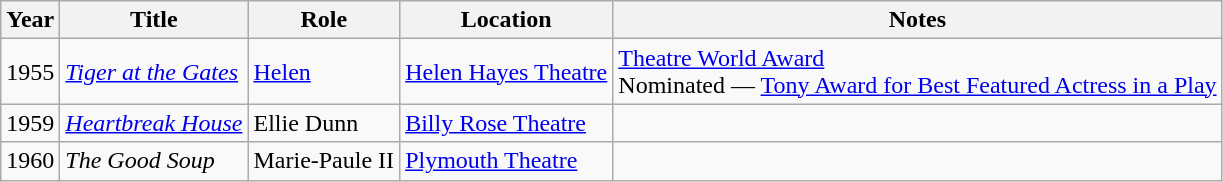<table class="wikitable sortable">
<tr>
<th>Year</th>
<th>Title</th>
<th>Role</th>
<th>Location</th>
<th>Notes</th>
</tr>
<tr>
<td>1955</td>
<td><em><a href='#'>Tiger at the Gates</a></em></td>
<td><a href='#'>Helen</a></td>
<td><a href='#'>Helen Hayes Theatre</a></td>
<td><a href='#'>Theatre World Award</a><br>Nominated — <a href='#'>Tony Award for Best Featured Actress in a Play</a></td>
</tr>
<tr>
<td>1959</td>
<td><em><a href='#'>Heartbreak House</a></em></td>
<td>Ellie Dunn</td>
<td><a href='#'>Billy Rose Theatre</a></td>
<td></td>
</tr>
<tr>
<td>1960</td>
<td><em>The Good Soup</em></td>
<td>Marie-Paule II</td>
<td><a href='#'>Plymouth Theatre</a></td>
<td></td>
</tr>
</table>
